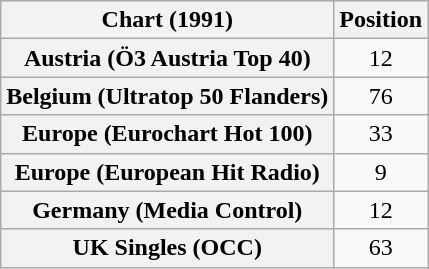<table class="wikitable sortable plainrowheaders" style="text-align:center">
<tr>
<th>Chart (1991)</th>
<th>Position</th>
</tr>
<tr>
<th scope="row">Austria (Ö3 Austria Top 40)</th>
<td>12</td>
</tr>
<tr>
<th scope="row">Belgium (Ultratop 50 Flanders)</th>
<td>76</td>
</tr>
<tr>
<th scope="row">Europe (Eurochart Hot 100)</th>
<td>33</td>
</tr>
<tr>
<th scope="row">Europe (European Hit Radio)</th>
<td>9</td>
</tr>
<tr>
<th scope="row">Germany (Media Control)</th>
<td>12</td>
</tr>
<tr>
<th scope="row">UK Singles (OCC)</th>
<td>63</td>
</tr>
</table>
